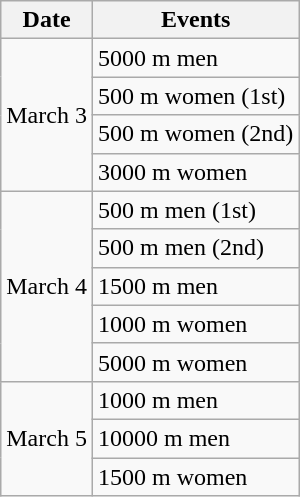<table class="wikitable" border="1">
<tr>
<th>Date</th>
<th>Events</th>
</tr>
<tr>
<td rowspan=4>March 3</td>
<td>5000 m men</td>
</tr>
<tr>
<td>500 m women (1st)</td>
</tr>
<tr>
<td>500 m women (2nd)</td>
</tr>
<tr>
<td>3000 m women</td>
</tr>
<tr>
<td rowspan=5>March 4</td>
<td>500 m men (1st)</td>
</tr>
<tr>
<td>500 m men (2nd)</td>
</tr>
<tr>
<td>1500 m men</td>
</tr>
<tr>
<td>1000 m women</td>
</tr>
<tr>
<td>5000 m women</td>
</tr>
<tr>
<td rowspan=3>March 5</td>
<td>1000 m men</td>
</tr>
<tr>
<td>10000 m men</td>
</tr>
<tr>
<td>1500 m women</td>
</tr>
</table>
